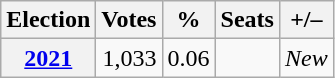<table class="wikitable" style="text-align: right;">
<tr>
<th>Election</th>
<th>Votes</th>
<th>%</th>
<th>Seats</th>
<th>+/–</th>
</tr>
<tr>
<th><a href='#'>2021</a></th>
<td>1,033</td>
<td>0.06</td>
<td></td>
<td><em>New</em></td>
</tr>
</table>
